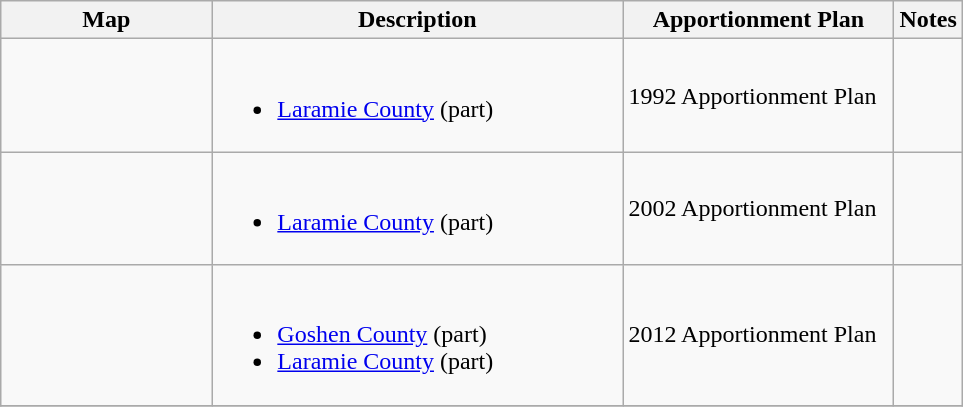<table class="wikitable sortable">
<tr>
<th style="width:100pt;">Map</th>
<th style="width:200pt;">Description</th>
<th style="width:130pt;">Apportionment Plan</th>
<th style="width:15pt;">Notes</th>
</tr>
<tr>
<td></td>
<td><br><ul><li><a href='#'>Laramie County</a> (part)</li></ul></td>
<td>1992 Apportionment Plan</td>
<td></td>
</tr>
<tr>
<td></td>
<td><br><ul><li><a href='#'>Laramie County</a> (part)</li></ul></td>
<td>2002 Apportionment Plan</td>
<td></td>
</tr>
<tr>
<td></td>
<td><br><ul><li><a href='#'>Goshen County</a> (part)</li><li><a href='#'>Laramie County</a> (part)</li></ul></td>
<td>2012 Apportionment Plan</td>
<td></td>
</tr>
<tr>
</tr>
</table>
